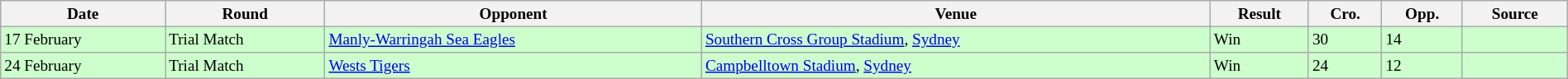<table class="wikitable"  style="font-size:80%; width:100%;">
<tr>
<th>Date</th>
<th>Round</th>
<th>Opponent</th>
<th>Venue</th>
<th>Result</th>
<th>Cro.</th>
<th>Opp.</th>
<th>Source</th>
</tr>
<tr style="background:#cfc;">
<td>17 February</td>
<td>Trial Match</td>
<td> <a href='#'>Manly-Warringah Sea Eagles</a></td>
<td><a href='#'>Southern Cross Group Stadium</a>, <a href='#'>Sydney</a></td>
<td>Win</td>
<td>30</td>
<td>14</td>
<td></td>
</tr>
<tr style="background:#cfc;">
<td>24 February</td>
<td>Trial Match</td>
<td> <a href='#'>Wests Tigers</a></td>
<td><a href='#'>Campbelltown Stadium</a>, <a href='#'>Sydney</a></td>
<td>Win</td>
<td>24</td>
<td>12</td>
<td></td>
</tr>
</table>
